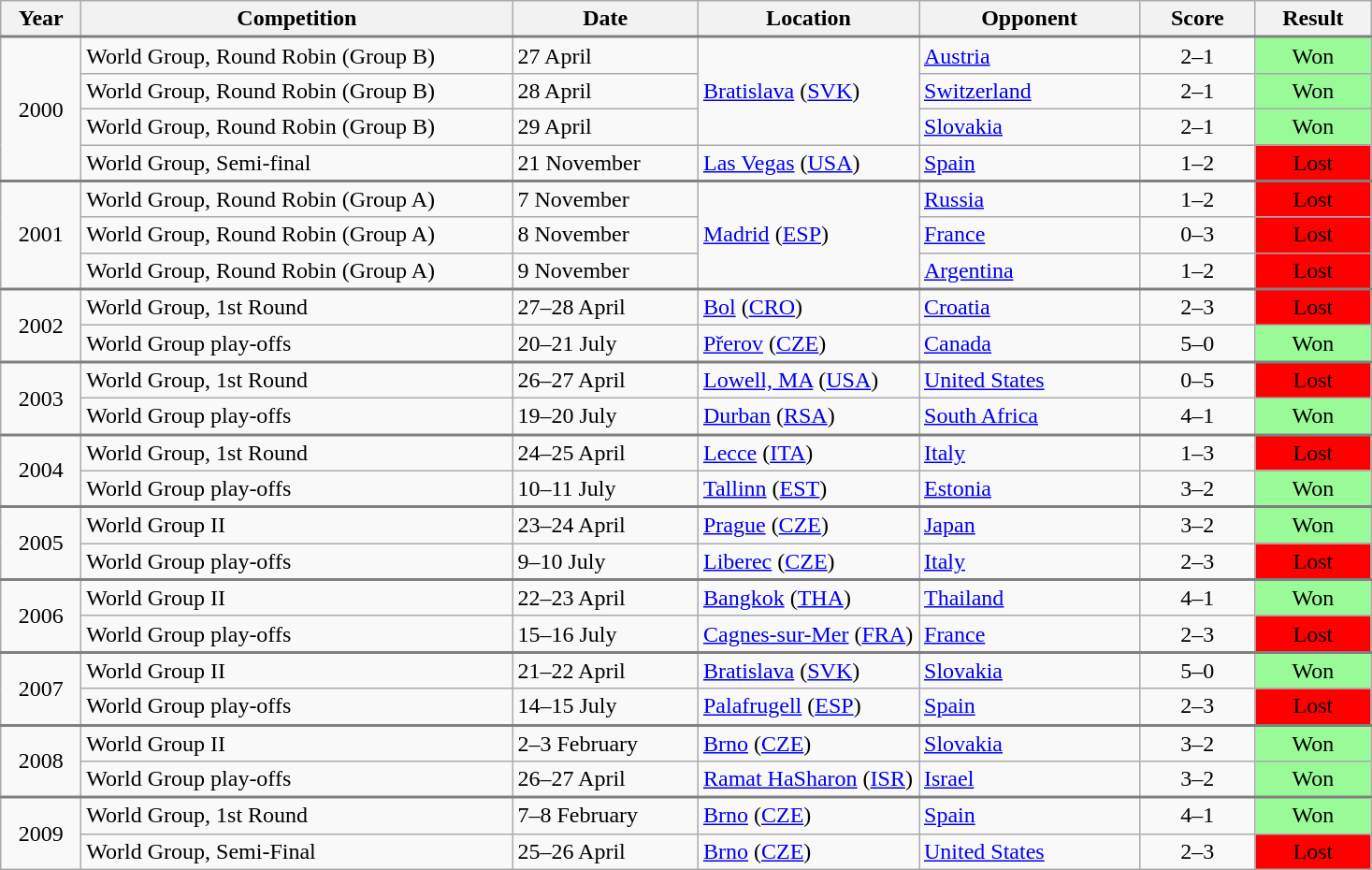<table class="wikitable">
<tr>
<th width="50">Year</th>
<th width="300">Competition</th>
<th width="125">Date</th>
<th width="150">Location</th>
<th width="150">Opponent</th>
<th width="75">Score</th>
<th width="75">Result</th>
</tr>
<tr style="border-top:2px solid gray;">
<td align="center" rowspan="4">2000</td>
<td>World Group, Round Robin (Group B)</td>
<td>27 April</td>
<td rowspan="3"><a href='#'>Bratislava</a> (<a href='#'>SVK</a>)</td>
<td> <a href='#'>Austria</a></td>
<td align="center">2–1</td>
<td align="center" bgcolor="#98FB98">Won</td>
</tr>
<tr>
<td>World Group, Round Robin (Group B)</td>
<td>28 April</td>
<td> <a href='#'>Switzerland</a></td>
<td align="center">2–1</td>
<td align="center" bgcolor="#98FB98">Won</td>
</tr>
<tr>
<td>World Group, Round Robin (Group B)</td>
<td>29 April</td>
<td> <a href='#'>Slovakia</a></td>
<td align="center">2–1</td>
<td align="center" bgcolor="#98FB98">Won</td>
</tr>
<tr>
<td>World Group, Semi-final</td>
<td>21 November</td>
<td><a href='#'>Las Vegas</a> (<a href='#'>USA</a>)</td>
<td> <a href='#'>Spain</a></td>
<td align="center">1–2</td>
<td align="center" bgcolor="red">Lost</td>
</tr>
<tr style="border-top:2px solid gray;">
<td align="center" rowspan="3">2001</td>
<td>World Group, Round Robin (Group A)</td>
<td>7 November</td>
<td rowspan="3"><a href='#'>Madrid</a> (<a href='#'>ESP</a>)</td>
<td> <a href='#'>Russia</a></td>
<td align="center">1–2</td>
<td align="center" bgcolor="red">Lost</td>
</tr>
<tr>
<td>World Group, Round Robin (Group A)</td>
<td>8 November</td>
<td> <a href='#'>France</a></td>
<td align="center">0–3</td>
<td align="center" bgcolor="red">Lost</td>
</tr>
<tr>
<td>World Group, Round Robin (Group A)</td>
<td>9 November</td>
<td> <a href='#'>Argentina</a></td>
<td align="center">1–2</td>
<td align="center" bgcolor="red">Lost</td>
</tr>
<tr style="border-top:2px solid gray;">
<td align="center" rowspan="2">2002</td>
<td>World Group, 1st Round</td>
<td>27–28 April</td>
<td><a href='#'>Bol</a> (<a href='#'>CRO</a>)</td>
<td> <a href='#'>Croatia</a></td>
<td align="center">2–3</td>
<td align="center" bgcolor="red">Lost</td>
</tr>
<tr>
<td>World Group play-offs</td>
<td>20–21 July</td>
<td><a href='#'>Přerov</a> (<a href='#'>CZE</a>)</td>
<td> <a href='#'>Canada</a></td>
<td align="center">5–0</td>
<td align="center" bgcolor="#98FB98">Won</td>
</tr>
<tr style="border-top:2px solid gray;">
<td align="center" rowspan="2">2003</td>
<td>World Group, 1st Round</td>
<td>26–27 April</td>
<td><a href='#'>Lowell, MA</a> (<a href='#'>USA</a>)</td>
<td> <a href='#'>United States</a></td>
<td align="center">0–5</td>
<td align="center" bgcolor="red">Lost</td>
</tr>
<tr>
<td>World Group play-offs</td>
<td>19–20 July</td>
<td><a href='#'>Durban</a> (<a href='#'>RSA</a>)</td>
<td> <a href='#'>South Africa</a></td>
<td align="center">4–1</td>
<td align="center" bgcolor="#98FB98">Won</td>
</tr>
<tr style="border-top:2px solid gray;">
<td align="center" rowspan="2">2004</td>
<td>World Group, 1st Round</td>
<td>24–25 April</td>
<td><a href='#'>Lecce</a> (<a href='#'>ITA</a>)</td>
<td> <a href='#'>Italy</a></td>
<td align="center">1–3</td>
<td align="center" bgcolor="red">Lost</td>
</tr>
<tr>
<td>World Group play-offs</td>
<td>10–11 July</td>
<td><a href='#'>Tallinn</a> (<a href='#'>EST</a>)</td>
<td> <a href='#'>Estonia</a></td>
<td align="center">3–2</td>
<td align="center" bgcolor="#98FB98">Won</td>
</tr>
<tr style="border-top:2px solid gray;">
<td align="center" rowspan="2">2005</td>
<td>World Group II</td>
<td>23–24 April</td>
<td><a href='#'>Prague</a> (<a href='#'>CZE</a>)</td>
<td> <a href='#'>Japan</a></td>
<td align="center">3–2</td>
<td align="center" bgcolor="#98FB98">Won</td>
</tr>
<tr>
<td>World Group play-offs</td>
<td>9–10 July</td>
<td><a href='#'>Liberec</a> (<a href='#'>CZE</a>)</td>
<td> <a href='#'>Italy</a></td>
<td align="center">2–3</td>
<td align="center" bgcolor="red">Lost</td>
</tr>
<tr style="border-top:2px solid gray;">
<td align="center" rowspan="2">2006</td>
<td>World Group II</td>
<td>22–23 April</td>
<td><a href='#'>Bangkok</a> (<a href='#'>THA</a>)</td>
<td> <a href='#'>Thailand</a></td>
<td align="center">4–1</td>
<td align="center" bgcolor="#98FB98">Won</td>
</tr>
<tr>
<td>World Group play-offs</td>
<td>15–16 July</td>
<td><a href='#'>Cagnes-sur-Mer</a> (<a href='#'>FRA</a>)</td>
<td> <a href='#'>France</a></td>
<td align="center">2–3</td>
<td align="center" bgcolor="red">Lost</td>
</tr>
<tr style="border-top:2px solid gray;">
<td align="center" rowspan="2">2007</td>
<td>World Group II</td>
<td>21–22 April</td>
<td><a href='#'>Bratislava</a> (<a href='#'>SVK</a>)</td>
<td> <a href='#'>Slovakia</a></td>
<td align="center">5–0</td>
<td align="center" bgcolor="#98FB98">Won</td>
</tr>
<tr>
<td>World Group play-offs</td>
<td>14–15 July</td>
<td><a href='#'>Palafrugell</a> (<a href='#'>ESP</a>)</td>
<td> <a href='#'>Spain</a></td>
<td align="center">2–3</td>
<td align="center" bgcolor="red">Lost</td>
</tr>
<tr style="border-top:2px solid gray;">
<td align="center" rowspan="2">2008</td>
<td>World Group II</td>
<td>2–3 February</td>
<td><a href='#'>Brno</a> (<a href='#'>CZE</a>)</td>
<td> <a href='#'>Slovakia</a></td>
<td align="center">3–2</td>
<td align="center" bgcolor="#98FB98">Won</td>
</tr>
<tr>
<td>World Group play-offs</td>
<td>26–27 April</td>
<td><a href='#'>Ramat HaSharon</a> (<a href='#'>ISR</a>)</td>
<td> <a href='#'>Israel</a></td>
<td align="center">3–2</td>
<td align="center" bgcolor="#98FB98">Won</td>
</tr>
<tr style="border-top:2px solid gray;">
<td align="center" rowspan="2">2009</td>
<td>World Group, 1st Round</td>
<td>7–8 February</td>
<td><a href='#'>Brno</a> (<a href='#'>CZE</a>)</td>
<td> <a href='#'>Spain</a></td>
<td align="center">4–1</td>
<td align="center" bgcolor="#98FB98">Won</td>
</tr>
<tr>
<td>World Group, Semi-Final</td>
<td>25–26 April</td>
<td><a href='#'>Brno</a> (<a href='#'>CZE</a>)</td>
<td> <a href='#'>United States</a></td>
<td align="center">2–3</td>
<td align="center" bgcolor="red">Lost</td>
</tr>
</table>
